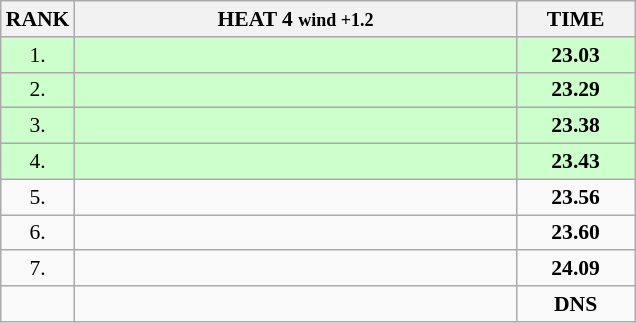<table class="wikitable" style="border-collapse: collapse; font-size: 90%;">
<tr>
<th>RANK</th>
<th style="width: 20em">HEAT 4 <small>wind +1.2</small></th>
<th style="width: 5em">TIME</th>
</tr>
<tr style="background:#ccffcc;">
<td align="center">1.</td>
<td></td>
<td align="center"><strong>23.03</strong></td>
</tr>
<tr style="background:#ccffcc;">
<td align="center">2.</td>
<td></td>
<td align="center"><strong>23.29</strong></td>
</tr>
<tr style="background:#ccffcc;">
<td align="center">3.</td>
<td></td>
<td align="center"><strong>23.38</strong></td>
</tr>
<tr style="background:#ccffcc;">
<td align="center">4.</td>
<td></td>
<td align="center"><strong>23.43</strong></td>
</tr>
<tr>
<td align="center">5.</td>
<td></td>
<td align="center"><strong>23.56</strong></td>
</tr>
<tr>
<td align="center">6.</td>
<td></td>
<td align="center"><strong>23.60</strong></td>
</tr>
<tr>
<td align="center">7.</td>
<td></td>
<td align="center"><strong>24.09</strong></td>
</tr>
<tr>
<td align="center"></td>
<td></td>
<td align="center"><strong>DNS</strong></td>
</tr>
</table>
